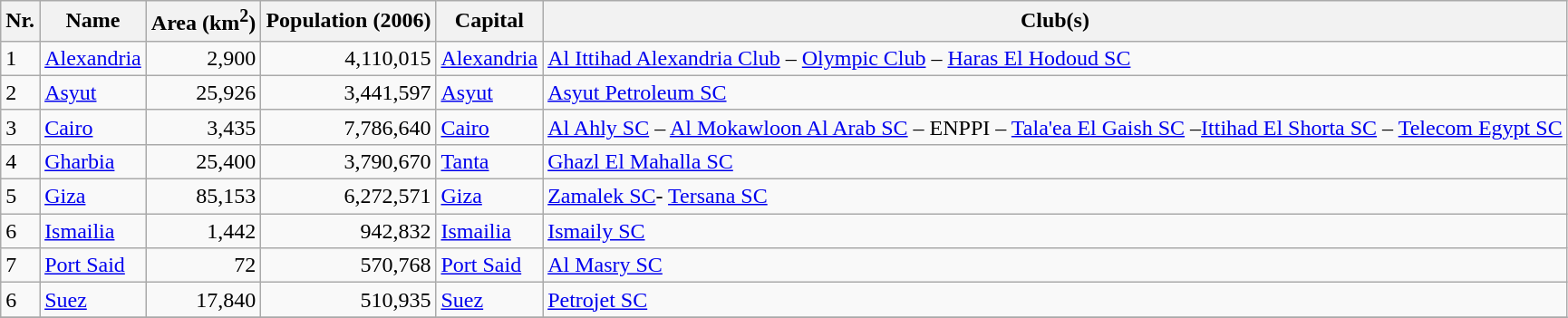<table class="wikitable sortable">
<tr>
<th>Nr.</th>
<th>Name</th>
<th>Area (km<sup>2</sup>)</th>
<th>Population (2006)</th>
<th>Capital</th>
<th>Club(s)</th>
</tr>
<tr>
<td>1</td>
<td><a href='#'>Alexandria</a></td>
<td align="right">2,900</td>
<td align="right">4,110,015</td>
<td><a href='#'>Alexandria</a></td>
<td><a href='#'>Al Ittihad Alexandria Club</a> – <a href='#'>Olympic Club</a> – <a href='#'>Haras El Hodoud SC</a></td>
</tr>
<tr>
<td>2</td>
<td><a href='#'>Asyut</a></td>
<td align="right">25,926</td>
<td align="right">3,441,597</td>
<td><a href='#'>Asyut</a></td>
<td><a href='#'>Asyut Petroleum SC</a></td>
</tr>
<tr>
<td>3</td>
<td><a href='#'>Cairo</a></td>
<td align="right">3,435</td>
<td align="right">7,786,640</td>
<td><a href='#'>Cairo</a></td>
<td><a href='#'>Al Ahly SC</a> – <a href='#'>Al Mokawloon Al Arab SC</a> – ENPPI – <a href='#'>Tala'ea El Gaish SC</a> –<a href='#'>Ittihad El Shorta SC</a> – <a href='#'>Telecom Egypt SC</a></td>
</tr>
<tr>
<td>4</td>
<td><a href='#'>Gharbia</a></td>
<td align="right">25,400</td>
<td align="right">3,790,670</td>
<td><a href='#'>Tanta</a></td>
<td><a href='#'>Ghazl El Mahalla SC</a></td>
</tr>
<tr>
<td>5</td>
<td><a href='#'>Giza</a></td>
<td align="right">85,153</td>
<td align="right">6,272,571</td>
<td><a href='#'>Giza</a></td>
<td><a href='#'>Zamalek SC</a>- <a href='#'>Tersana SC</a></td>
</tr>
<tr>
<td>6</td>
<td><a href='#'>Ismailia</a></td>
<td align="right">1,442</td>
<td align="right">942,832</td>
<td><a href='#'>Ismailia</a></td>
<td><a href='#'>Ismaily SC</a></td>
</tr>
<tr>
<td>7</td>
<td><a href='#'>Port Said</a></td>
<td align="right">72</td>
<td align="right">570,768</td>
<td><a href='#'>Port Said</a></td>
<td><a href='#'>Al Masry SC</a></td>
</tr>
<tr>
<td>6</td>
<td><a href='#'>Suez</a></td>
<td align="right">17,840</td>
<td align="right">510,935</td>
<td><a href='#'>Suez</a></td>
<td><a href='#'>Petrojet SC</a></td>
</tr>
<tr>
</tr>
</table>
